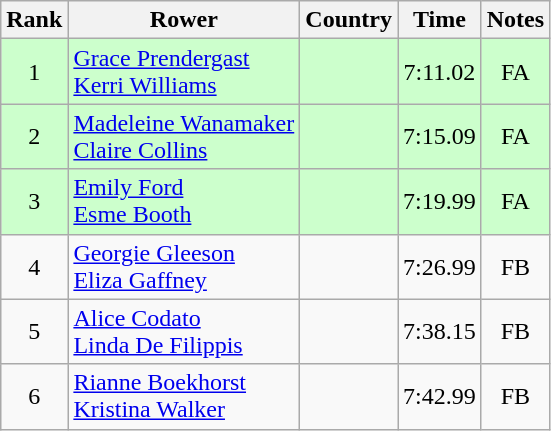<table class="wikitable" style="text-align:center">
<tr>
<th>Rank</th>
<th>Rower</th>
<th>Country</th>
<th>Time</th>
<th>Notes</th>
</tr>
<tr bgcolor=ccffcc>
<td>1</td>
<td align="left"><a href='#'>Grace Prendergast</a><br><a href='#'>Kerri Williams</a></td>
<td align="left"></td>
<td>7:11.02</td>
<td>FA</td>
</tr>
<tr bgcolor=ccffcc>
<td>2</td>
<td align="left"><a href='#'>Madeleine Wanamaker</a><br><a href='#'>Claire Collins</a></td>
<td align="left"></td>
<td>7:15.09</td>
<td>FA</td>
</tr>
<tr bgcolor=ccffcc>
<td>3</td>
<td align="left"><a href='#'>Emily Ford</a><br><a href='#'>Esme Booth</a></td>
<td align="left"></td>
<td>7:19.99</td>
<td>FA</td>
</tr>
<tr>
<td>4</td>
<td align="left"><a href='#'>Georgie Gleeson</a><br><a href='#'>Eliza Gaffney</a></td>
<td align="left"></td>
<td>7:26.99</td>
<td>FB</td>
</tr>
<tr>
<td>5</td>
<td align="left"><a href='#'>Alice Codato</a><br><a href='#'>Linda De Filippis</a></td>
<td align="left"></td>
<td>7:38.15</td>
<td>FB</td>
</tr>
<tr>
<td>6</td>
<td align="left"><a href='#'>Rianne Boekhorst</a><br><a href='#'>Kristina Walker</a></td>
<td align="left"></td>
<td>7:42.99</td>
<td>FB</td>
</tr>
</table>
